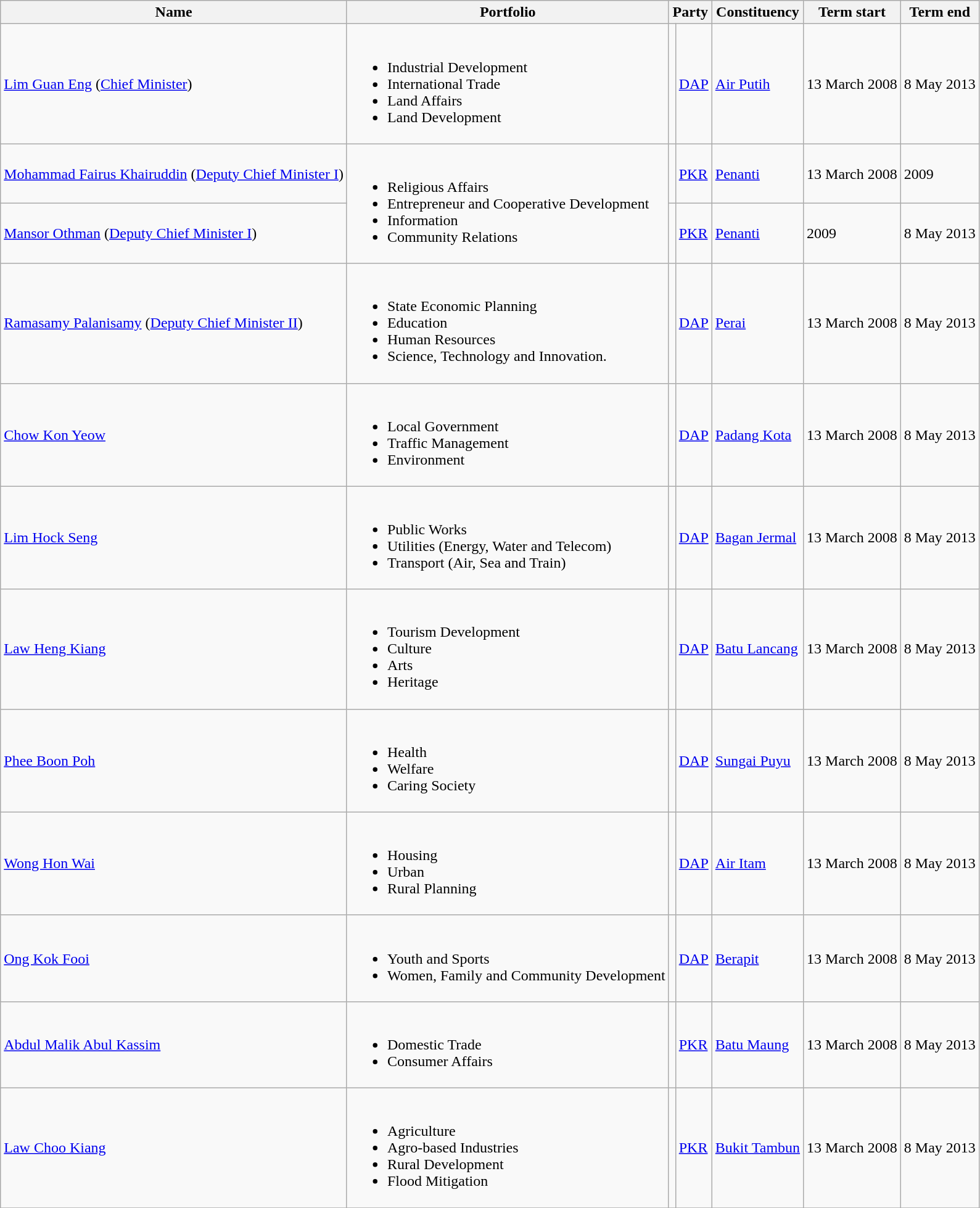<table class="wikitable">
<tr>
<th>Name</th>
<th>Portfolio</th>
<th colspan=2>Party</th>
<th>Constituency</th>
<th>Term start</th>
<th>Term end</th>
</tr>
<tr>
<td><a href='#'>Lim Guan Eng</a> (<a href='#'>Chief Minister</a>)</td>
<td><br><ul><li>Industrial Development</li><li>International Trade</li><li>Land Affairs</li><li>Land Development</li></ul></td>
<td bgcolor=></td>
<td><a href='#'>DAP</a></td>
<td><a href='#'>Air Putih</a></td>
<td>13 March 2008</td>
<td>8 May 2013</td>
</tr>
<tr>
<td><a href='#'>Mohammad Fairus Khairuddin</a> (<a href='#'>Deputy Chief Minister I</a>)</td>
<td rowspan=2><br><ul><li>Religious Affairs</li><li>Entrepreneur and Cooperative Development</li><li>Information</li><li>Community Relations</li></ul></td>
<td bgcolor=></td>
<td><a href='#'>PKR</a></td>
<td><a href='#'>Penanti</a></td>
<td>13 March 2008</td>
<td>2009</td>
</tr>
<tr>
<td><a href='#'>Mansor Othman</a> (<a href='#'>Deputy Chief Minister I</a>)</td>
<td bgcolor=></td>
<td><a href='#'>PKR</a></td>
<td><a href='#'>Penanti</a></td>
<td>2009</td>
<td>8 May 2013</td>
</tr>
<tr>
<td><a href='#'>Ramasamy Palanisamy</a> (<a href='#'>Deputy Chief Minister II</a>)</td>
<td><br><ul><li>State Economic Planning</li><li>Education</li><li>Human Resources</li><li>Science, Technology and Innovation.</li></ul></td>
<td bgcolor=></td>
<td><a href='#'>DAP</a></td>
<td><a href='#'>Perai</a></td>
<td>13 March 2008</td>
<td>8 May 2013</td>
</tr>
<tr>
<td><a href='#'>Chow Kon Yeow</a></td>
<td><br><ul><li>Local Government</li><li>Traffic Management</li><li>Environment</li></ul></td>
<td bgcolor=></td>
<td><a href='#'>DAP</a></td>
<td><a href='#'>Padang Kota</a></td>
<td>13 March 2008</td>
<td>8 May 2013</td>
</tr>
<tr>
<td><a href='#'>Lim Hock Seng</a></td>
<td><br><ul><li>Public Works</li><li>Utilities (Energy, Water and Telecom)</li><li>Transport (Air, Sea and Train)</li></ul></td>
<td bgcolor=></td>
<td><a href='#'>DAP</a></td>
<td><a href='#'>Bagan Jermal</a></td>
<td>13 March 2008</td>
<td>8 May 2013</td>
</tr>
<tr>
<td><a href='#'>Law Heng Kiang</a></td>
<td><br><ul><li>Tourism Development</li><li>Culture</li><li>Arts</li><li>Heritage</li></ul></td>
<td bgcolor=></td>
<td><a href='#'>DAP</a></td>
<td><a href='#'>Batu Lancang</a></td>
<td>13 March 2008</td>
<td>8 May 2013</td>
</tr>
<tr>
<td><a href='#'>Phee Boon Poh</a></td>
<td><br><ul><li>Health</li><li>Welfare</li><li>Caring Society</li></ul></td>
<td bgcolor=></td>
<td><a href='#'>DAP</a></td>
<td><a href='#'>Sungai Puyu</a></td>
<td>13 March 2008</td>
<td>8 May 2013</td>
</tr>
<tr>
<td><a href='#'>Wong Hon Wai</a></td>
<td><br><ul><li>Housing</li><li>Urban</li><li>Rural Planning</li></ul></td>
<td bgcolor=></td>
<td><a href='#'>DAP</a></td>
<td><a href='#'>Air Itam</a></td>
<td>13 March 2008</td>
<td>8 May 2013</td>
</tr>
<tr>
<td><a href='#'>Ong Kok Fooi</a></td>
<td><br><ul><li>Youth and Sports</li><li>Women, Family and Community Development</li></ul></td>
<td bgcolor=></td>
<td><a href='#'>DAP</a></td>
<td><a href='#'>Berapit</a></td>
<td>13 March 2008</td>
<td>8 May 2013</td>
</tr>
<tr>
<td><a href='#'>Abdul Malik Abul Kassim</a></td>
<td><br><ul><li>Domestic Trade</li><li>Consumer Affairs</li></ul></td>
<td bgcolor=></td>
<td><a href='#'>PKR</a></td>
<td><a href='#'>Batu Maung</a></td>
<td>13 March 2008</td>
<td>8 May 2013</td>
</tr>
<tr>
<td><a href='#'>Law Choo Kiang</a></td>
<td><br><ul><li>Agriculture</li><li>Agro-based Industries</li><li>Rural Development</li><li>Flood Mitigation</li></ul></td>
<td bgcolor=></td>
<td><a href='#'>PKR</a></td>
<td><a href='#'>Bukit Tambun</a></td>
<td>13 March 2008</td>
<td>8 May 2013</td>
</tr>
<tr>
</tr>
</table>
